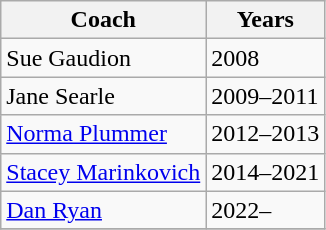<table class="wikitable collapsible">
<tr>
<th>Coach</th>
<th>Years</th>
</tr>
<tr>
<td>Sue Gaudion</td>
<td>2008</td>
</tr>
<tr>
<td>Jane Searle</td>
<td>2009–2011</td>
</tr>
<tr>
<td><a href='#'>Norma Plummer</a></td>
<td>2012–2013</td>
</tr>
<tr>
<td><a href='#'>Stacey Marinkovich</a></td>
<td>2014–2021</td>
</tr>
<tr>
<td><a href='#'>Dan Ryan</a></td>
<td>2022–</td>
</tr>
<tr>
</tr>
</table>
